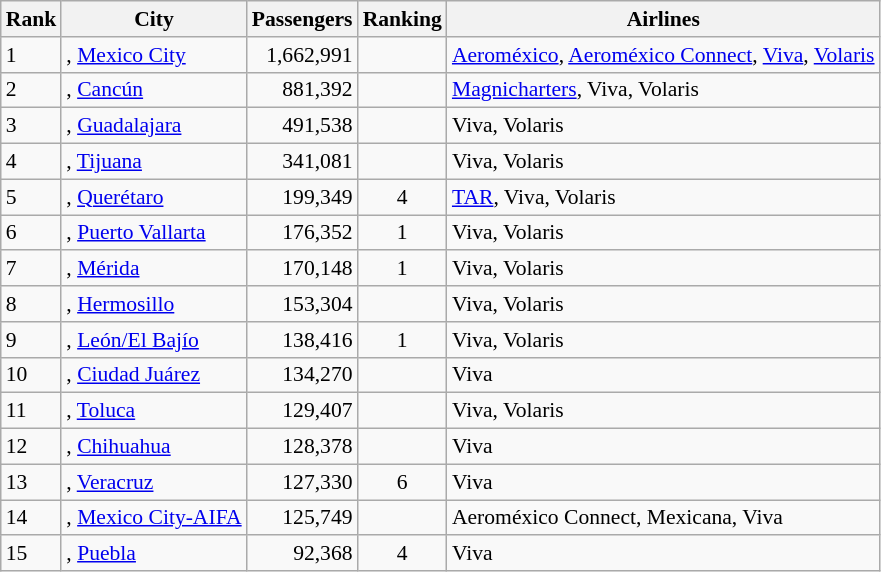<table class="wikitable" style="font-size: 90%" width= align=>
<tr>
<th>Rank</th>
<th>City</th>
<th>Passengers</th>
<th>Ranking</th>
<th>Airlines</th>
</tr>
<tr>
<td>1</td>
<td>, <a href='#'>Mexico City</a></td>
<td align="right">1,662,991</td>
<td align="center"></td>
<td><a href='#'>Aeroméxico</a>, <a href='#'>Aeroméxico Connect</a>, <a href='#'>Viva</a>, <a href='#'>Volaris</a></td>
</tr>
<tr>
<td>2</td>
<td>, <a href='#'>Cancún</a></td>
<td align="right">881,392</td>
<td align="center"></td>
<td><a href='#'>Magnicharters</a>, Viva, Volaris</td>
</tr>
<tr>
<td>3</td>
<td>, <a href='#'>Guadalajara</a></td>
<td align="right">491,538</td>
<td align="center"></td>
<td>Viva, Volaris</td>
</tr>
<tr>
<td>4</td>
<td>, <a href='#'>Tijuana</a></td>
<td align="right">341,081</td>
<td align="center"></td>
<td>Viva, Volaris</td>
</tr>
<tr>
<td>5</td>
<td>, <a href='#'>Querétaro</a></td>
<td align="right">199,349</td>
<td align="center"> 4</td>
<td><a href='#'>TAR</a>, Viva, Volaris</td>
</tr>
<tr>
<td>6</td>
<td>, <a href='#'>Puerto Vallarta</a></td>
<td align="right">176,352</td>
<td align="center"> 1</td>
<td>Viva, Volaris</td>
</tr>
<tr>
<td>7</td>
<td>, <a href='#'>Mérida</a></td>
<td align="right">170,148</td>
<td align="center"> 1</td>
<td>Viva, Volaris</td>
</tr>
<tr>
<td>8</td>
<td>, <a href='#'>Hermosillo</a></td>
<td align="right">153,304</td>
<td align="center"></td>
<td>Viva, Volaris</td>
</tr>
<tr>
<td>9</td>
<td>, <a href='#'>León/El Bajío</a></td>
<td align="right">138,416</td>
<td align="center"> 1</td>
<td>Viva, Volaris</td>
</tr>
<tr>
<td>10</td>
<td>, <a href='#'>Ciudad Juárez</a></td>
<td align="right">134,270</td>
<td align="center"></td>
<td>Viva</td>
</tr>
<tr>
<td>11</td>
<td>, <a href='#'>Toluca</a></td>
<td align="right">129,407</td>
<td align="center"></td>
<td>Viva, Volaris</td>
</tr>
<tr>
<td>12</td>
<td>, <a href='#'>Chihuahua</a></td>
<td align="right">128,378</td>
<td align="center"></td>
<td>Viva</td>
</tr>
<tr>
<td>13</td>
<td>, <a href='#'>Veracruz</a></td>
<td align="right">127,330</td>
<td align="center"> 6</td>
<td TAR Aerolineas>Viva</td>
</tr>
<tr>
<td>14</td>
<td>, <a href='#'>Mexico City-AIFA</a></td>
<td align="right">125,749</td>
<td align="center"></td>
<td>Aeroméxico Connect, Mexicana, Viva</td>
</tr>
<tr>
<td>15</td>
<td>, <a href='#'>Puebla</a></td>
<td align="right">92,368</td>
<td align="center"> 4</td>
<td>Viva</td>
</tr>
</table>
